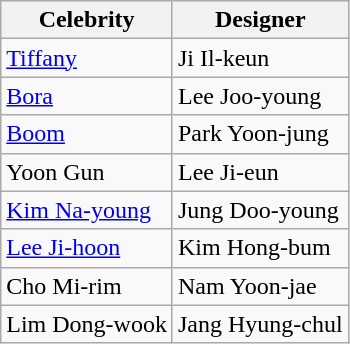<table class="wikitable">
<tr>
<th>Celebrity</th>
<th>Designer</th>
</tr>
<tr>
<td><a href='#'>Tiffany</a></td>
<td>Ji Il-keun</td>
</tr>
<tr>
<td><a href='#'>Bora</a></td>
<td>Lee Joo-young</td>
</tr>
<tr>
<td><a href='#'>Boom</a></td>
<td>Park Yoon-jung</td>
</tr>
<tr>
<td>Yoon Gun</td>
<td>Lee Ji-eun</td>
</tr>
<tr>
<td><a href='#'>Kim Na-young</a></td>
<td>Jung Doo-young</td>
</tr>
<tr>
<td><a href='#'>Lee Ji-hoon</a></td>
<td>Kim Hong-bum</td>
</tr>
<tr>
<td>Cho Mi-rim</td>
<td>Nam Yoon-jae</td>
</tr>
<tr>
<td>Lim Dong-wook</td>
<td>Jang Hyung-chul</td>
</tr>
</table>
